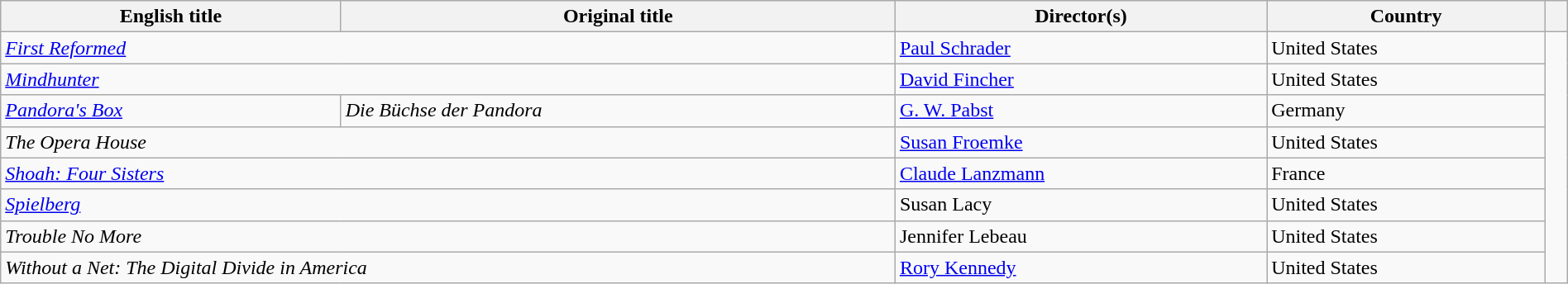<table class="wikitable" width="100%">
<tr>
<th>English title</th>
<th>Original title</th>
<th>Director(s)</th>
<th>Country</th>
<th></th>
</tr>
<tr>
<td colspan=2><em><a href='#'>First Reformed</a></em></td>
<td><a href='#'>Paul Schrader</a></td>
<td>United States</td>
<td rowspan=8></td>
</tr>
<tr>
<td colspan=2><em><a href='#'>Mindhunter</a></em></td>
<td><a href='#'>David Fincher</a></td>
<td>United States</td>
</tr>
<tr>
<td><em><a href='#'>Pandora's Box</a></em></td>
<td><em>Die Büchse der Pandora</em></td>
<td><a href='#'>G. W. Pabst</a></td>
<td>Germany</td>
</tr>
<tr>
<td colspan=2><em>The Opera House</em></td>
<td><a href='#'>Susan Froemke</a></td>
<td>United States</td>
</tr>
<tr>
<td colspan=2><em><a href='#'>Shoah: Four Sisters</a></em></td>
<td><a href='#'>Claude Lanzmann</a></td>
<td>France</td>
</tr>
<tr>
<td colspan=2><em><a href='#'>Spielberg</a></em></td>
<td>Susan Lacy</td>
<td>United States</td>
</tr>
<tr>
<td colspan=2><em>Trouble No More</em></td>
<td>Jennifer Lebeau</td>
<td>United States</td>
</tr>
<tr>
<td colspan=2><em>Without a Net: The Digital Divide in America</em></td>
<td><a href='#'>Rory Kennedy</a></td>
<td>United States</td>
</tr>
</table>
